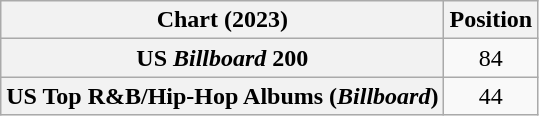<table class="wikitable sortable plainrowheaders" style="text-align:center">
<tr>
<th scope="col">Chart (2023)</th>
<th scope="col">Position</th>
</tr>
<tr>
<th scope="row">US <em>Billboard</em> 200</th>
<td>84</td>
</tr>
<tr>
<th scope="row">US Top R&B/Hip-Hop Albums (<em>Billboard</em>)</th>
<td>44</td>
</tr>
</table>
